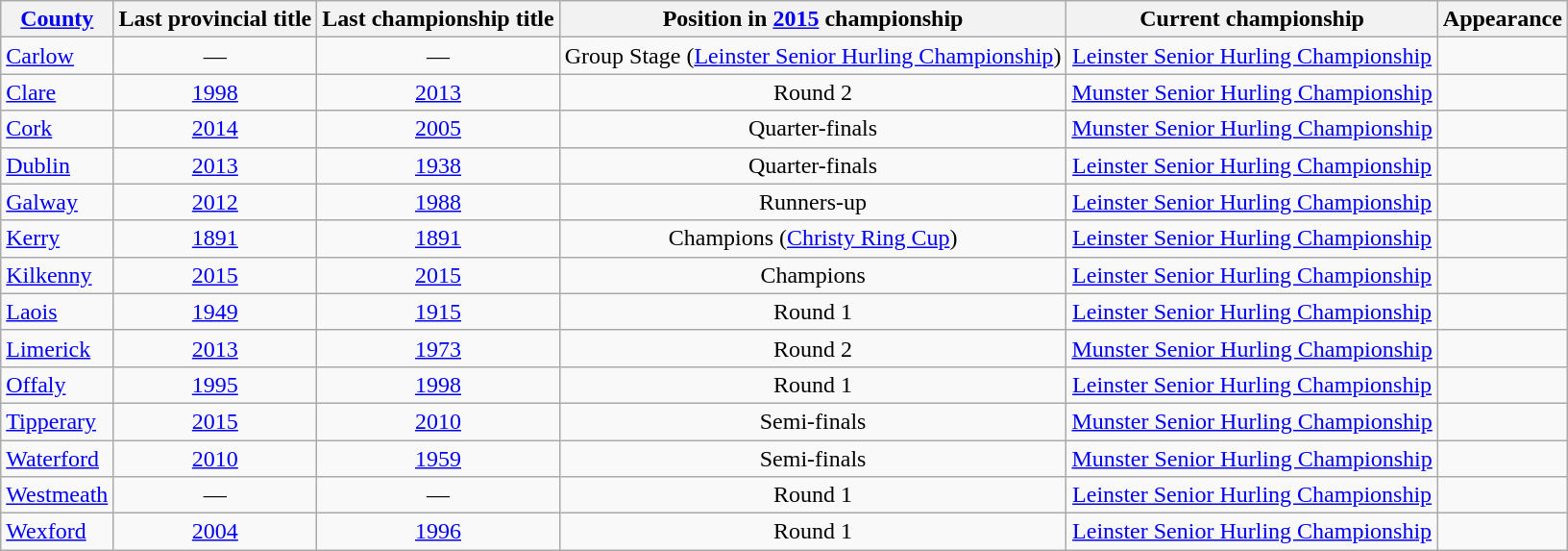<table class="wikitable sortable" style="text-align:center">
<tr>
<th><a href='#'>County</a></th>
<th>Last provincial title</th>
<th>Last championship title</th>
<th>Position in <a href='#'>2015</a> championship</th>
<th>Current championship</th>
<th>Appearance</th>
</tr>
<tr>
<td style="text-align:left"> <a href='#'>Carlow</a></td>
<td>—</td>
<td>—</td>
<td>Group Stage (<a href='#'>Leinster Senior Hurling Championship</a>)</td>
<td><a href='#'>Leinster Senior Hurling Championship</a></td>
<td></td>
</tr>
<tr>
<td style="text-align:left"> <a href='#'>Clare</a></td>
<td><a href='#'>1998</a></td>
<td><a href='#'>2013</a></td>
<td>Round 2</td>
<td><a href='#'>Munster Senior Hurling Championship</a></td>
<td></td>
</tr>
<tr>
<td style="text-align:left"> <a href='#'>Cork</a></td>
<td><a href='#'>2014</a></td>
<td><a href='#'>2005</a></td>
<td>Quarter-finals</td>
<td><a href='#'>Munster Senior Hurling Championship</a></td>
<td></td>
</tr>
<tr>
<td style="text-align:left"> <a href='#'>Dublin</a></td>
<td><a href='#'>2013</a></td>
<td><a href='#'>1938</a></td>
<td>Quarter-finals</td>
<td><a href='#'>Leinster Senior Hurling Championship</a></td>
<td></td>
</tr>
<tr>
<td style="text-align:left"> <a href='#'>Galway</a></td>
<td><a href='#'>2012</a></td>
<td><a href='#'>1988</a></td>
<td>Runners-up</td>
<td><a href='#'>Leinster Senior Hurling Championship</a></td>
<td></td>
</tr>
<tr>
<td style="text-align:left"><a href='#'>Kerry</a></td>
<td><a href='#'>1891</a></td>
<td><a href='#'>1891</a></td>
<td>Champions (<a href='#'>Christy Ring Cup</a>)</td>
<td><a href='#'>Leinster Senior Hurling Championship</a></td>
<td></td>
</tr>
<tr>
<td style="text-align:left"> <a href='#'>Kilkenny</a></td>
<td><a href='#'>2015</a></td>
<td><a href='#'>2015</a></td>
<td>Champions</td>
<td><a href='#'>Leinster Senior Hurling Championship</a></td>
<td></td>
</tr>
<tr>
<td style="text-align:left"> <a href='#'>Laois</a></td>
<td><a href='#'>1949</a></td>
<td><a href='#'>1915</a></td>
<td>Round 1</td>
<td><a href='#'>Leinster Senior Hurling Championship</a></td>
<td></td>
</tr>
<tr>
<td style="text-align:left"> <a href='#'>Limerick</a></td>
<td><a href='#'>2013</a></td>
<td><a href='#'>1973</a></td>
<td>Round 2</td>
<td><a href='#'>Munster Senior Hurling Championship</a></td>
<td></td>
</tr>
<tr>
<td style="text-align:left"> <a href='#'>Offaly</a></td>
<td><a href='#'>1995</a></td>
<td><a href='#'>1998</a></td>
<td>Round 1</td>
<td><a href='#'>Leinster Senior Hurling Championship</a></td>
<td></td>
</tr>
<tr>
<td style="text-align:left"> <a href='#'>Tipperary</a></td>
<td><a href='#'>2015</a></td>
<td><a href='#'>2010</a></td>
<td>Semi-finals</td>
<td><a href='#'>Munster Senior Hurling Championship</a></td>
<td></td>
</tr>
<tr>
<td style="text-align:left"> <a href='#'>Waterford</a></td>
<td><a href='#'>2010</a></td>
<td><a href='#'>1959</a></td>
<td>Semi-finals</td>
<td><a href='#'>Munster Senior Hurling Championship</a></td>
<td></td>
</tr>
<tr>
<td style="text-align:left"> <a href='#'>Westmeath</a></td>
<td>—</td>
<td>—</td>
<td>Round 1</td>
<td><a href='#'>Leinster Senior Hurling Championship</a></td>
<td></td>
</tr>
<tr>
<td style="text-align:left"> <a href='#'>Wexford</a></td>
<td><a href='#'>2004</a></td>
<td><a href='#'>1996</a></td>
<td>Round 1</td>
<td><a href='#'>Leinster Senior Hurling Championship</a></td>
<td></td>
</tr>
</table>
